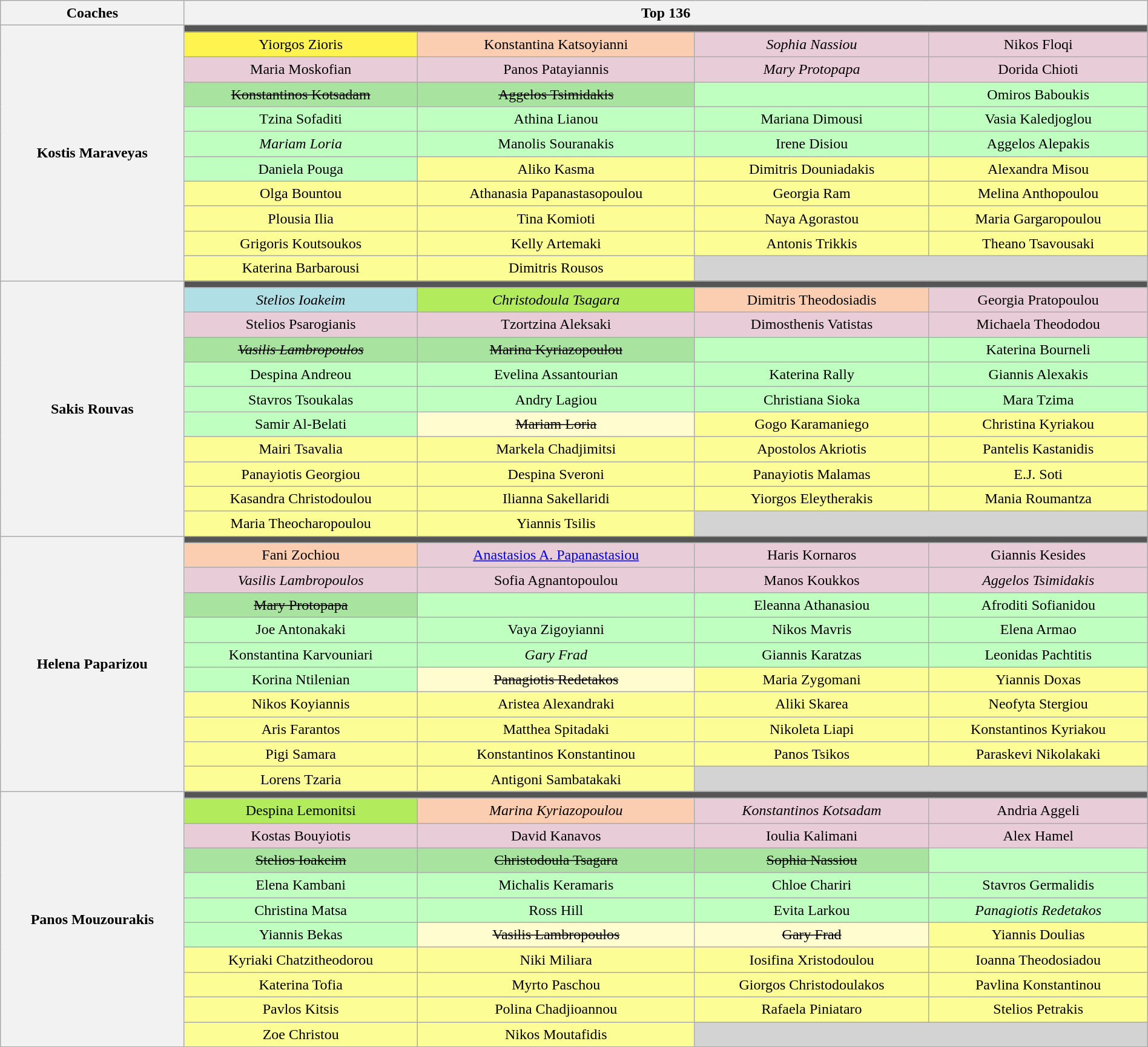<table class="wikitable" style="text-align:center; line-height: 20px; width:100%;">
<tr>
<th width="16%">Coaches</th>
<th width="84%" colspan="5">Top 136</th>
</tr>
<tr>
<th rowspan="11">Kostis Maraveyas</th>
<td colspan="6" style="background-color:#555555;"></td>
</tr>
<tr>
<td style="background-color:#FFF44F;">Yiorgos Zioris</td>
<td style="background-color:#FBCEB1;">Konstantina Katsoyianni</td>
<td style="background-color:#E8CCD7;"><em>Sophia Nassiou</em></td>
<td style="background-color:#E8CCD7;">Nikos Floqi</td>
</tr>
<tr>
<td style="background-color:#E8CCD7;">Maria Moskofian</td>
<td style="background-color:#E8CCD7;">Panos Patayiannis</td>
<td style="background-color:#E8CCD7;"><em>Mary Protopapa</em></td>
<td style="background-color:#E8CCD7;">Dorida Chioti</td>
</tr>
<tr>
<td style="background-color:#A8E4A0;"><s>Konstantinos Kotsadam</s></td>
<td style="background-color:#A8E4A0;"><s>Aggelos Tsimidakis</s></td>
<td style="background-color:#BFFFC0;"></td>
<td style="background-color:#BFFFC0;">Omiros Baboukis</td>
</tr>
<tr>
<td style="background-color:#BFFFC0;">Tzina Sofaditi</td>
<td style="background-color:#BFFFC0;">Athina Lianou</td>
<td style="background-color:#BFFFC0;">Mariana Dimousi</td>
<td style="background-color:#BFFFC0;">Vasia Kaledjoglou</td>
</tr>
<tr>
<td style="background-color:#BFFFC0;"><em>Mariam Loria</em></td>
<td style="background-color:#BFFFC0;">Manolis Souranakis</td>
<td style="background-color:#BFFFC0;">Irene Disiou</td>
<td style="background-color:#BFFFC0;">Aggelos Alepakis</td>
</tr>
<tr>
<td style="background-color:#BFFFC0;">Daniela Pouga</td>
<td style="background-color:#FDFD96;">Aliko Kasma</td>
<td style="background-color:#FDFD96;">Dimitris Douniadakis</td>
<td style="background-color:#FDFD96;">Alexandra Misou</td>
</tr>
<tr>
<td style="background-color:#FDFD96;">Olga Bountou</td>
<td style="background-color:#FDFD96;">Athanasia Papanastasopoulou</td>
<td style="background-color:#FDFD96;">Georgia Ram</td>
<td style="background-color:#FDFD96;">Melina Anthopoulou</td>
</tr>
<tr>
<td style="background-color:#FDFD96;">Plousia Ilia</td>
<td style="background-color:#FDFD96;">Tina Komioti</td>
<td style="background-color:#FDFD96;">Naya Agorastou</td>
<td style="background-color:#FDFD96;">Maria Gargaropoulou</td>
</tr>
<tr>
<td style="background-color:#FDFD96;">Grigoris Koutsoukos</td>
<td style="background-color:#FDFD96;">Kelly Artemaki</td>
<td style="background-color:#FDFD96;">Antonis Trikkis</td>
<td style="background-color:#FDFD96;">Theano Tsavousaki</td>
</tr>
<tr>
<td style="background-color:#FDFD96;">Katerina Barbarousi</td>
<td style="background-color:#FDFD96;">Dimitris Rousos</td>
<td colspan="2" style="background:lightgrey;"></td>
</tr>
<tr>
<th rowspan="11">Sakis Rouvas</th>
<td colspan="6" style="background-color:#555555;"></td>
</tr>
<tr>
<td style="background-color:#B0E0E6;"><em>Stelios Ioakeim</em></td>
<td style="background-color:#B2EC5D;"><em>Christodoula Tsagara</em></td>
<td style="background-color:#FBCEB1;">Dimitris Theodosiadis</td>
<td style="background-color:#E8CCD7;">Georgia Pratopoulou</td>
</tr>
<tr>
<td style="background-color:#E8CCD7;">Stelios Psarogianis</td>
<td style="background-color:#E8CCD7;">Tzortzina Aleksaki</td>
<td style="background-color:#E8CCD7;">Dimosthenis Vatistas</td>
<td style="background-color:#E8CCD7;">Michaela Theododou</td>
</tr>
<tr>
<td style="background-color:#A8E4A0;"><s><em>Vasilis Lambropoulos</em></s></td>
<td style="background-color:#A8E4A0;"><s>Marina Kyriazopoulou</s></td>
<td style="background-color:#BFFFC0;"></td>
<td style="background-color:#BFFFC0;">Katerina Bourneli</td>
</tr>
<tr>
<td style="background-color:#BFFFC0;">Despina Andreou</td>
<td style="background-color:#BFFFC0;">Evelina Assantourian</td>
<td style="background-color:#BFFFC0;">Katerina Rally</td>
<td style="background-color:#BFFFC0;">Giannis Alexakis</td>
</tr>
<tr>
<td style="background-color:#BFFFC0;">Stavros Tsoukalas</td>
<td style="background-color:#BFFFC0;">Andry Lagiou</td>
<td style="background-color:#BFFFC0;">Christiana Sioka</td>
<td style="background-color:#BFFFC0;">Mara Tzima</td>
</tr>
<tr>
<td style="background-color:#BFFFC0;">Samir Al-Belati</td>
<td style="background-color:#FFFDD0;"><s>Mariam Loria</s></td>
<td style="background-color:#FDFD96;">Gogo Karamaniego</td>
<td style="background-color:#FDFD96;">Christina Kyriakou</td>
</tr>
<tr>
<td style="background-color:#FDFD96;">Mairi Tsavalia</td>
<td style="background-color:#FDFD96;">Markela Chadjimitsi</td>
<td style="background-color:#FDFD96;">Apostolos Akriotis</td>
<td style="background-color:#FDFD96;">Pantelis Kastanidis</td>
</tr>
<tr>
<td style="background-color:#FDFD96;">Panayiotis Georgiou</td>
<td style="background-color:#FDFD96;">Despina Sveroni</td>
<td style="background-color:#FDFD96;">Panayiotis Malamas</td>
<td style="background-color:#FDFD96;">E.J. Soti</td>
</tr>
<tr>
<td style="background-color:#FDFD96;">Kasandra Christodoulou</td>
<td style="background-color:#FDFD96;">Ilianna Sakellaridi</td>
<td style="background-color:#FDFD96;">Yiorgos Eleytherakis</td>
<td style="background-color:#FDFD96;">Mania Roumantza</td>
</tr>
<tr>
<td style="background-color:#FDFD96;">Maria Theocharopoulou</td>
<td style="background-color:#FDFD96;">Yiannis Tsilis</td>
<td colspan="2" style="background:lightgrey;"></td>
</tr>
<tr>
<th rowspan="11">Helena Paparizou</th>
<td colspan="6" style="background-color:#555555;"></td>
</tr>
<tr>
<td style="background-color:#FBCEB1;">Fani Zochiou</td>
<td style="background-color:#E8CCD7;"><a href='#'>Anastasios A. Papanastasiou</a></td>
<td style="background-color:#E8CCD7;">Haris Kornaros</td>
<td style="background-color:#E8CCD7;">Giannis Kesides</td>
</tr>
<tr>
<td style="background-color:#E8CCD7;"><em>Vasilis Lambropoulos</em></td>
<td style="background-color:#E8CCD7;">Sofia Agnantopoulou</td>
<td style="background-color:#E8CCD7;">Manos Koukkos</td>
<td style="background-color:#E8CCD7;"><em>Aggelos Tsimidakis</em></td>
</tr>
<tr>
<td style="background-color:#A8E4A0;"><s>Mary Protopapa</s></td>
<td style="background-color:#BFFFC0;"></td>
<td style="background-color:#BFFFC0;">Eleanna Athanasiou</td>
<td style="background-color:#BFFFC0;">Afroditi Sofianidou</td>
</tr>
<tr>
<td style="background-color:#BFFFC0;">Joe Antonakaki</td>
<td style="background-color:#BFFFC0;">Vaya Zigoyianni</td>
<td style="background-color:#BFFFC0;">Nikos Mavris</td>
<td style="background-color:#BFFFC0;">Elena Armao</td>
</tr>
<tr>
<td style="background-color:#BFFFC0;">Konstantina Karvouniari</td>
<td style="background-color:#BFFFC0;"><em>Gary Frad</em></td>
<td style="background-color:#BFFFC0;">Giannis Karatzas</td>
<td style="background-color:#BFFFC0;">Leonidas Pachtitis</td>
</tr>
<tr>
<td style="background-color:#BFFFC0;">Korina Ntilenian</td>
<td style="background-color:#FFFDD0;"><s>Panagiotis Redetakos</s></td>
<td style="background-color:#FDFD96;">Maria Zygomani</td>
<td style="background-color:#FDFD96;">Yiannis Doxas</td>
</tr>
<tr>
<td style="background-color:#FDFD96;">Nikos Koyiannis</td>
<td style="background-color:#FDFD96;">Aristea Alexandraki</td>
<td style="background-color:#FDFD96;">Aliki Skarea</td>
<td style="background-color:#FDFD96;">Neofyta Stergiou</td>
</tr>
<tr>
<td style="background-color:#FDFD96;">Aris Farantos</td>
<td style="background-color:#FDFD96;">Matthea Spitadaki</td>
<td style="background-color:#FDFD96;">Nikoleta Liapi</td>
<td style="background-color:#FDFD96;">Konstantinos Kyriakou</td>
</tr>
<tr>
<td style="background-color:#FDFD96;">Pigi Samara</td>
<td style="background-color:#FDFD96;">Konstantinos Konstantinou</td>
<td style="background-color:#FDFD96;">Panos Tsikos</td>
<td style="background-color:#FDFD96;">Paraskevi Nikolakaki</td>
</tr>
<tr>
<td style="background-color:#FDFD96;">Lorens Tzaria</td>
<td style="background-color:#FDFD96;">Antigoni Sambatakaki</td>
<td colspan="2" style="background:lightgrey;"></td>
</tr>
<tr>
<th rowspan="11">Panos Mouzourakis</th>
<td colspan="6" style="background-color:#555555;"></td>
</tr>
<tr>
<td style="background-color:#B2EC5D;">Despina Lemonitsi</td>
<td style="background-color:#FBCEB1;"><em>Marina Kyriazopoulou</em></td>
<td style="background-color:#E8CCD7;"><em>Konstantinos Kotsadam</em></td>
<td style="background-color:#E8CCD7;">Andria Aggeli</td>
</tr>
<tr>
<td style="background-color:#E8CCD7;">Kostas Bouyiotis</td>
<td style="background-color:#E8CCD7;">David Kanavos</td>
<td style="background-color:#E8CCD7;">Ioulia Kalimani</td>
<td style="background-color:#E8CCD7;">Alex Hamel</td>
</tr>
<tr>
<td style="background-color:#A8E4A0;"><s>Stelios Ioakeim</s></td>
<td style="background-color:#A8E4A0;"><s>Christodoula Tsagara</s></td>
<td style="background-color:#A8E4A0;"><s>Sophia Nassiou</s></td>
<td style="background-color:#BFFFC0;"></td>
</tr>
<tr>
<td style="background-color:#BFFFC0;">Elena Kambani</td>
<td style="background-color:#BFFFC0;">Michalis Keramaris</td>
<td style="background-color:#BFFFC0;">Chloe Chariri</td>
<td style="background-color:#BFFFC0;">Stavros Germalidis</td>
</tr>
<tr>
<td style="background-color:#BFFFC0;">Christina Matsa</td>
<td style="background-color:#BFFFC0;">Ross Hill</td>
<td style="background-color:#BFFFC0;">Evita Larkou</td>
<td style="background-color:#BFFFC0;"><em>Panagiotis Redetakos</em></td>
</tr>
<tr>
<td style="background-color:#BFFFC0;">Yiannis Bekas</td>
<td style="background-color:#FFFDD0;"><s>Vasilis Lambropoulos</s></td>
<td style="background-color:#FFFDD0;"><s>Gary Frad</s></td>
<td style="background-color:#FDFD96;">Yiannis Doulias</td>
</tr>
<tr>
<td style="background-color:#FDFD96;">Kyriaki Chatzitheodorou</td>
<td style="background-color:#FDFD96;">Niki Miliara</td>
<td style="background-color:#FDFD96;">Iosifina Xristodoulou</td>
<td style="background-color:#FDFD96;">Ioanna Theodosiadou</td>
</tr>
<tr>
<td style="background-color:#FDFD96;">Katerina Tofia</td>
<td style="background-color:#FDFD96;">Myrto Paschou</td>
<td style="background-color:#FDFD96;">Giorgos Christodoulakos</td>
<td style="background-color:#FDFD96;">Pavlina Konstantinou</td>
</tr>
<tr>
<td style="background-color:#FDFD96;">Pavlos Kitsis</td>
<td style="background-color:#FDFD96;">Polina Chadjioannou</td>
<td style="background-color:#FDFD96;">Rafaela Piniataro</td>
<td style="background-color:#FDFD96;">Stelios Petrakis</td>
</tr>
<tr>
<td style="background-color:#FDFD96;">Zoe Christou</td>
<td style="background-color:#FDFD96;">Nikos Moutafidis</td>
<td colspan="2" style="background:lightgrey;"></td>
</tr>
</table>
